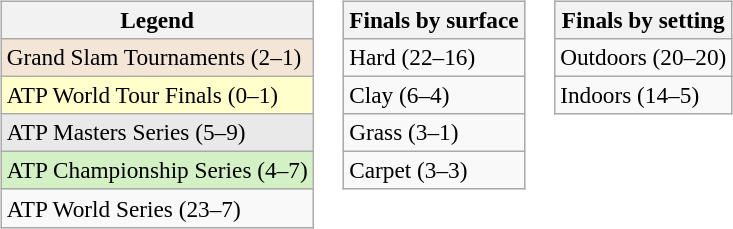<table>
<tr valign=top>
<td><br><table class=wikitable style=font-size:97%>
<tr>
<th>Legend</th>
</tr>
<tr style="background:#f3e6d7;">
<td>Grand Slam Tournaments (2–1)</td>
</tr>
<tr style="background:#ffc;">
<td>ATP World Tour Finals (0–1)</td>
</tr>
<tr style="background:#e9e9e9;">
<td>ATP Masters Series (5–9)</td>
</tr>
<tr style="background:#d4f1c5;">
<td>ATP Championship Series (4–7)</td>
</tr>
<tr>
<td>ATP World Series (23–7)</td>
</tr>
</table>
</td>
<td><br><table class=wikitable style=font-size:97%>
<tr>
<th>Finals by surface</th>
</tr>
<tr>
<td>Hard (22–16)</td>
</tr>
<tr>
<td>Clay (6–4)</td>
</tr>
<tr>
<td>Grass (3–1)</td>
</tr>
<tr>
<td>Carpet (3–3)</td>
</tr>
</table>
</td>
<td><br><table class=wikitable style=font-size:97%>
<tr>
<th>Finals by setting</th>
</tr>
<tr>
<td>Outdoors (20–20)</td>
</tr>
<tr>
<td>Indoors (14–5)</td>
</tr>
</table>
</td>
</tr>
</table>
